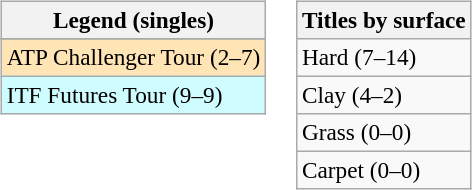<table>
<tr valign=top>
<td><br><table class=wikitable style=font-size:97%>
<tr>
<th>Legend (singles)</th>
</tr>
<tr bgcolor=e5d1cb>
</tr>
<tr bgcolor=moccasin>
<td>ATP Challenger Tour (2–7)</td>
</tr>
<tr bgcolor=cffcff>
<td>ITF Futures Tour (9–9)</td>
</tr>
</table>
</td>
<td><br><table class=wikitable style=font-size:97%>
<tr>
<th>Titles by surface</th>
</tr>
<tr>
<td>Hard (7–14)</td>
</tr>
<tr>
<td>Clay (4–2)</td>
</tr>
<tr>
<td>Grass (0–0)</td>
</tr>
<tr>
<td>Carpet (0–0)</td>
</tr>
</table>
</td>
</tr>
</table>
